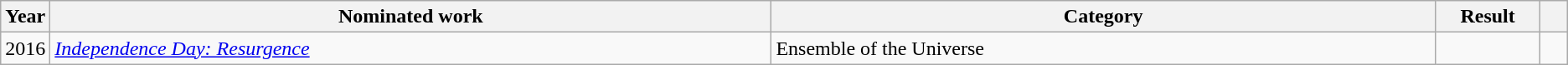<table class="wikitable">
<tr>
<th scope="col" style="width:1em;">Year</th>
<th scope="col" style="width:39em;">Nominated work</th>
<th scope="col" style="width:36em;">Category</th>
<th scope="col" style="width:5em;">Result</th>
<th scope="col" style="width:1em;"></th>
</tr>
<tr>
<td>2016</td>
<td><em><a href='#'>Independence Day: Resurgence</a></em></td>
<td>Ensemble of the Universe</td>
<td></td>
<td></td>
</tr>
</table>
